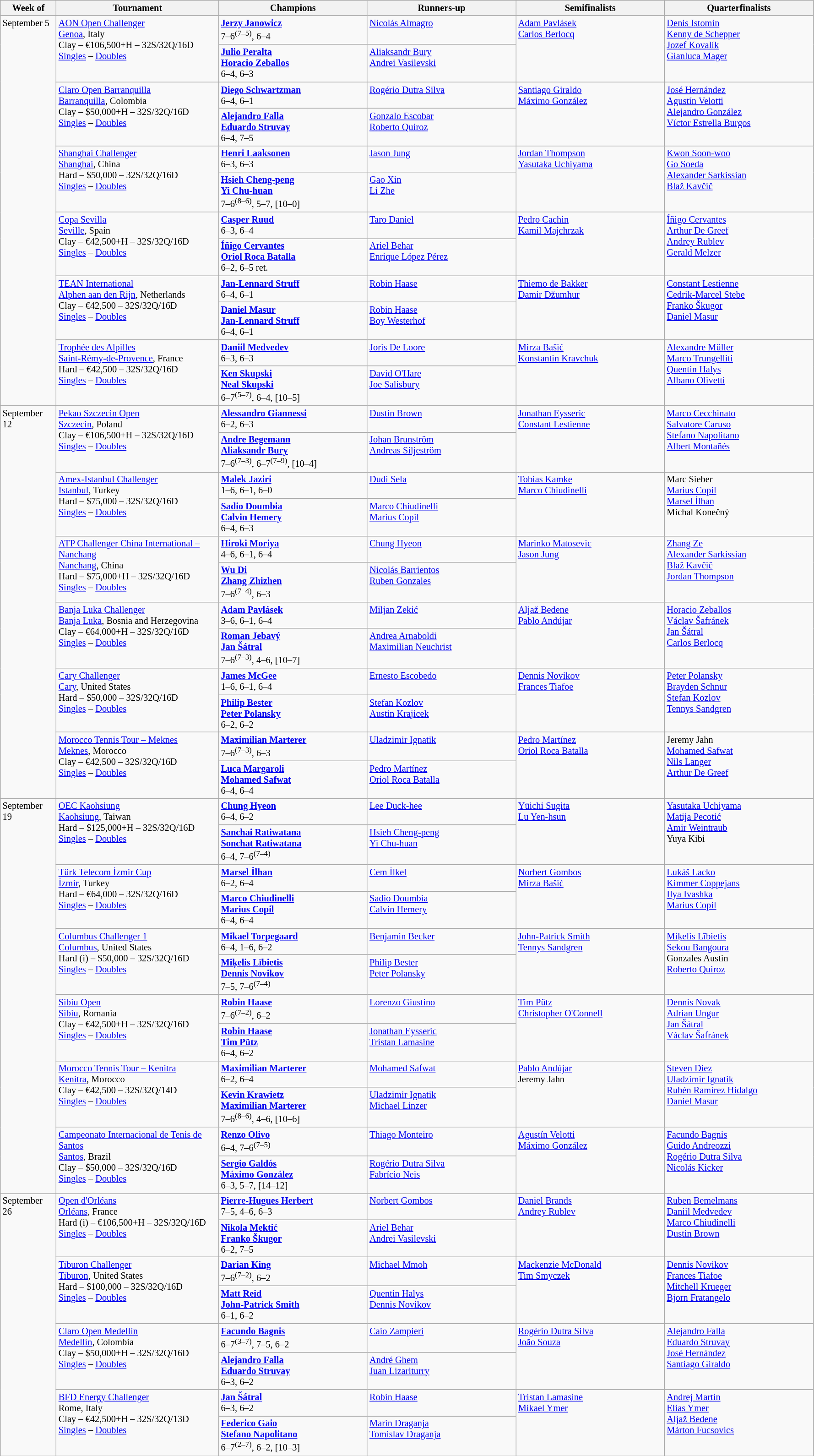<table class="wikitable" style="font-size:85%;">
<tr>
<th width="75">Week of</th>
<th width="230">Tournament</th>
<th width="210">Champions</th>
<th width="210">Runners-up</th>
<th width="210">Semifinalists</th>
<th width="210">Quarterfinalists</th>
</tr>
<tr valign=top>
<td rowspan=12>September 5</td>
<td rowspan=2><a href='#'>AON Open Challenger</a><br><a href='#'>Genoa</a>, Italy<br> Clay – €106,500+H – 32S/32Q/16D<br><a href='#'>Singles</a> – <a href='#'>Doubles</a></td>
<td> <strong><a href='#'>Jerzy Janowicz</a></strong> <br>7–6<sup>(7–5)</sup>, 6–4</td>
<td> <a href='#'>Nicolás Almagro</a></td>
<td rowspan=2> <a href='#'>Adam Pavlásek</a> <br>  <a href='#'>Carlos Berlocq</a></td>
<td rowspan=2> <a href='#'>Denis Istomin</a> <br> <a href='#'>Kenny de Schepper</a> <br> <a href='#'>Jozef Kovalík</a> <br>  <a href='#'>Gianluca Mager</a></td>
</tr>
<tr valign=top>
<td> <strong><a href='#'>Julio Peralta</a></strong><br> <strong><a href='#'>Horacio Zeballos</a></strong><br>6–4, 6–3</td>
<td> <a href='#'>Aliaksandr Bury</a><br> <a href='#'>Andrei Vasilevski</a></td>
</tr>
<tr valign=top>
<td rowspan=2><a href='#'>Claro Open Barranquilla</a><br><a href='#'>Barranquilla</a>, Colombia<br> Clay – $50,000+H – 32S/32Q/16D<br><a href='#'>Singles</a> – <a href='#'>Doubles</a></td>
<td> <strong><a href='#'>Diego Schwartzman</a></strong><br>6–4, 6–1</td>
<td> <a href='#'>Rogério Dutra Silva</a></td>
<td rowspan=2> <a href='#'>Santiago Giraldo</a> <br>  <a href='#'>Máximo González</a></td>
<td rowspan=2> <a href='#'>José Hernández</a> <br> <a href='#'>Agustín Velotti</a> <br> <a href='#'>Alejandro González</a> <br>  <a href='#'>Víctor Estrella Burgos</a></td>
</tr>
<tr valign=top>
<td> <strong><a href='#'>Alejandro Falla</a></strong><br> <strong><a href='#'>Eduardo Struvay</a></strong><br>6–4, 7–5</td>
<td> <a href='#'>Gonzalo Escobar</a><br> <a href='#'>Roberto Quiroz</a></td>
</tr>
<tr valign=top>
<td rowspan=2><a href='#'>Shanghai Challenger</a><br><a href='#'>Shanghai</a>, China<br> Hard – $50,000 – 32S/32Q/16D<br><a href='#'>Singles</a> – <a href='#'>Doubles</a></td>
<td> <strong><a href='#'>Henri Laaksonen</a></strong><br>6–3, 6–3</td>
<td> <a href='#'>Jason Jung</a></td>
<td rowspan=2> <a href='#'>Jordan Thompson</a>  <br>  <a href='#'>Yasutaka Uchiyama</a></td>
<td rowspan=2> <a href='#'>Kwon Soon-woo</a> <br> <a href='#'>Go Soeda</a> <br> <a href='#'>Alexander Sarkissian</a> <br>  <a href='#'>Blaž Kavčič</a></td>
</tr>
<tr valign=top>
<td> <strong><a href='#'>Hsieh Cheng-peng</a></strong><br> <strong><a href='#'>Yi Chu-huan</a></strong><br>7–6<sup>(8–6)</sup>, 5–7, [10–0]</td>
<td> <a href='#'>Gao Xin</a><br> <a href='#'>Li Zhe</a></td>
</tr>
<tr valign=top>
<td rowspan=2><a href='#'>Copa Sevilla</a><br><a href='#'>Seville</a>, Spain<br> Clay – €42,500+H – 32S/32Q/16D<br><a href='#'>Singles</a> – <a href='#'>Doubles</a></td>
<td> <strong><a href='#'>Casper Ruud</a></strong><br>6–3, 6–4</td>
<td> <a href='#'>Taro Daniel</a></td>
<td rowspan=2> <a href='#'>Pedro Cachin</a> <br>  <a href='#'>Kamil Majchrzak</a></td>
<td rowspan=2> <a href='#'>Íñigo Cervantes</a> <br> <a href='#'>Arthur De Greef</a> <br> <a href='#'>Andrey Rublev</a> <br>  <a href='#'>Gerald Melzer</a></td>
</tr>
<tr valign=top>
<td> <strong><a href='#'>Íñigo Cervantes</a></strong><br> <strong><a href='#'>Oriol Roca Batalla</a></strong><br>6–2, 6–5 ret.</td>
<td> <a href='#'>Ariel Behar</a><br> <a href='#'>Enrique López Pérez</a></td>
</tr>
<tr valign=top>
<td rowspan=2><a href='#'>TEAN International</a><br><a href='#'>Alphen aan den Rijn</a>, Netherlands<br> Clay – €42,500 – 32S/32Q/16D<br><a href='#'>Singles</a> – <a href='#'>Doubles</a></td>
<td> <strong><a href='#'>Jan-Lennard Struff</a></strong><br>6–4, 6–1</td>
<td> <a href='#'>Robin Haase</a></td>
<td rowspan=2> <a href='#'>Thiemo de Bakker</a> <br>  <a href='#'>Damir Džumhur</a></td>
<td rowspan=2> <a href='#'>Constant Lestienne</a> <br> <a href='#'>Cedrik-Marcel Stebe</a> <br> <a href='#'>Franko Škugor</a> <br>  <a href='#'>Daniel Masur</a></td>
</tr>
<tr valign=top>
<td> <strong><a href='#'>Daniel Masur</a></strong><br> <strong><a href='#'>Jan-Lennard Struff</a></strong><br>6–4, 6–1</td>
<td> <a href='#'>Robin Haase</a><br> <a href='#'>Boy Westerhof</a></td>
</tr>
<tr valign=top>
<td rowspan=2><a href='#'>Trophée des Alpilles</a><br><a href='#'>Saint-Rémy-de-Provence</a>, France<br> Hard – €42,500 – 32S/32Q/16D<br><a href='#'>Singles</a> – <a href='#'>Doubles</a></td>
<td> <strong><a href='#'>Daniil Medvedev</a></strong><br>6–3, 6–3</td>
<td> <a href='#'>Joris De Loore</a></td>
<td rowspan=2> <a href='#'>Mirza Bašić</a> <br>  <a href='#'>Konstantin Kravchuk</a></td>
<td rowspan=2> <a href='#'>Alexandre Müller</a> <br> <a href='#'>Marco Trungelliti</a> <br> <a href='#'>Quentin Halys</a> <br>  <a href='#'>Albano Olivetti</a></td>
</tr>
<tr valign=top>
<td> <strong><a href='#'>Ken Skupski</a></strong><br> <strong><a href='#'>Neal Skupski</a></strong><br>6–7<sup>(5–7)</sup>, 6–4, [10–5]</td>
<td> <a href='#'>David O'Hare</a><br> <a href='#'>Joe Salisbury</a></td>
</tr>
<tr valign=top>
<td rowspan=12>September 12</td>
<td rowspan=2><a href='#'>Pekao Szczecin Open</a><br><a href='#'>Szczecin</a>, Poland<br> Clay – €106,500+H – 32S/32Q/16D<br><a href='#'>Singles</a> – <a href='#'>Doubles</a></td>
<td> <strong><a href='#'>Alessandro Giannessi</a></strong><br>6–2, 6–3</td>
<td> <a href='#'>Dustin Brown</a></td>
<td rowspan=2> <a href='#'>Jonathan Eysseric</a> <br>  <a href='#'>Constant Lestienne</a></td>
<td rowspan=2> <a href='#'>Marco Cecchinato</a> <br> <a href='#'>Salvatore Caruso</a> <br> <a href='#'>Stefano Napolitano</a> <br>  <a href='#'>Albert Montañés</a></td>
</tr>
<tr valign=top>
<td> <strong><a href='#'>Andre Begemann</a></strong><br> <strong><a href='#'>Aliaksandr Bury</a></strong><br>7–6<sup>(7–3)</sup>, 6–7<sup>(7–9)</sup>, [10–4]</td>
<td> <a href='#'>Johan Brunström</a><br> <a href='#'>Andreas Siljeström</a></td>
</tr>
<tr valign=top>
<td rowspan=2><a href='#'>Amex-Istanbul Challenger</a><br><a href='#'>Istanbul</a>, Turkey<br> Hard – $75,000 – 32S/32Q/16D<br><a href='#'>Singles</a> – <a href='#'>Doubles</a></td>
<td> <strong><a href='#'>Malek Jaziri</a></strong><br>1–6, 6–1, 6–0</td>
<td> <a href='#'>Dudi Sela</a></td>
<td rowspan=2> <a href='#'>Tobias Kamke</a> <br>  <a href='#'>Marco Chiudinelli</a></td>
<td rowspan=2> Marc Sieber <br>  <a href='#'>Marius Copil</a> <br> <a href='#'>Marsel İlhan</a> <br>  Michal Konečný</td>
</tr>
<tr valign=top>
<td> <strong><a href='#'>Sadio Doumbia</a></strong><br> <strong><a href='#'>Calvin Hemery</a></strong><br>6–4, 6–3</td>
<td> <a href='#'>Marco Chiudinelli</a><br> <a href='#'>Marius Copil</a></td>
</tr>
<tr valign=top>
<td rowspan=2><a href='#'>ATP Challenger China International – Nanchang</a><br><a href='#'>Nanchang</a>, China<br> Hard – $75,000+H – 32S/32Q/16D<br><a href='#'>Singles</a> – <a href='#'>Doubles</a></td>
<td> <strong><a href='#'>Hiroki Moriya</a></strong><br>4–6, 6–1, 6–4</td>
<td> <a href='#'>Chung Hyeon</a></td>
<td rowspan=2> <a href='#'>Marinko Matosevic</a><br>  <a href='#'>Jason Jung</a></td>
<td rowspan=2> <a href='#'>Zhang Ze</a> <br>  <a href='#'>Alexander Sarkissian</a> <br> <a href='#'>Blaž Kavčič</a> <br>   <a href='#'>Jordan Thompson</a></td>
</tr>
<tr valign=top>
<td> <strong><a href='#'>Wu Di</a></strong><br> <strong><a href='#'>Zhang Zhizhen</a></strong><br>7–6<sup>(7–4)</sup>, 6–3</td>
<td> <a href='#'>Nicolás Barrientos</a><br> <a href='#'>Ruben Gonzales</a></td>
</tr>
<tr valign=top>
<td rowspan=2><a href='#'>Banja Luka Challenger</a><br><a href='#'>Banja Luka</a>, Bosnia and Herzegovina<br> Clay – €64,000+H – 32S/32Q/16D<br><a href='#'>Singles</a> – <a href='#'>Doubles</a></td>
<td> <strong><a href='#'>Adam Pavlásek</a></strong><br>3–6, 6–1, 6–4</td>
<td> <a href='#'>Miljan Zekić</a></td>
<td rowspan=2> <a href='#'>Aljaž Bedene</a> <br> <a href='#'>Pablo Andújar</a></td>
<td rowspan=2> <a href='#'>Horacio Zeballos</a><br>  <a href='#'>Václav Šafránek</a> <br> <a href='#'>Jan Šátral</a> <br>  <a href='#'>Carlos Berlocq</a></td>
</tr>
<tr valign=top>
<td> <strong><a href='#'>Roman Jebavý</a></strong><br> <strong><a href='#'>Jan Šátral</a></strong><br>7–6<sup>(7–3)</sup>, 4–6, [10–7]</td>
<td> <a href='#'>Andrea Arnaboldi</a><br> <a href='#'>Maximilian Neuchrist</a></td>
</tr>
<tr valign=top>
<td rowspan=2><a href='#'>Cary Challenger</a><br><a href='#'>Cary</a>, United States<br> Hard – $50,000 – 32S/32Q/16D<br><a href='#'>Singles</a> – <a href='#'>Doubles</a></td>
<td> <strong><a href='#'>James McGee</a></strong><br>1–6, 6–1, 6–4</td>
<td> <a href='#'>Ernesto Escobedo</a></td>
<td rowspan=2> <a href='#'>Dennis Novikov</a> <br>  <a href='#'>Frances Tiafoe</a></td>
<td rowspan=2> <a href='#'>Peter Polansky</a> <br> <a href='#'>Brayden Schnur</a> <br> <a href='#'>Stefan Kozlov</a> <br>  <a href='#'>Tennys Sandgren</a></td>
</tr>
<tr valign=top>
<td> <strong><a href='#'>Philip Bester</a></strong><br> <strong><a href='#'>Peter Polansky</a></strong><br>6–2, 6–2</td>
<td> <a href='#'>Stefan Kozlov</a><br> <a href='#'>Austin Krajicek</a></td>
</tr>
<tr valign=top>
<td rowspan=2><a href='#'>Morocco Tennis Tour – Meknes</a><br><a href='#'>Meknes</a>, Morocco<br> Clay – €42,500 – 32S/32Q/16D<br><a href='#'>Singles</a> – <a href='#'>Doubles</a></td>
<td> <strong><a href='#'>Maximilian Marterer</a></strong><br>7–6<sup>(7–3)</sup>, 6–3</td>
<td> <a href='#'>Uladzimir Ignatik</a></td>
<td rowspan=2> <a href='#'>Pedro Martínez</a> <br>  <a href='#'>Oriol Roca Batalla</a></td>
<td rowspan=2> Jeremy Jahn <br> <a href='#'>Mohamed Safwat</a> <br> <a href='#'>Nils Langer</a> <br>  <a href='#'>Arthur De Greef</a></td>
</tr>
<tr valign=top>
<td> <strong><a href='#'>Luca Margaroli</a></strong><br> <strong><a href='#'>Mohamed Safwat</a></strong><br>6–4, 6–4</td>
<td> <a href='#'>Pedro Martínez</a><br> <a href='#'>Oriol Roca Batalla</a></td>
</tr>
<tr valign=top>
<td rowspan=12>September 19</td>
<td rowspan=2><a href='#'>OEC Kaohsiung</a><br><a href='#'>Kaohsiung</a>, Taiwan<br> Hard – $125,000+H – 32S/32Q/16D<br><a href='#'>Singles</a> – <a href='#'>Doubles</a></td>
<td> <strong><a href='#'>Chung Hyeon</a></strong><br>6–4, 6–2</td>
<td> <a href='#'>Lee Duck-hee</a></td>
<td rowspan=2> <a href='#'>Yūichi Sugita</a> <br>  <a href='#'>Lu Yen-hsun</a></td>
<td rowspan=2> <a href='#'>Yasutaka Uchiyama</a> <br> <a href='#'>Matija Pecotić</a> <br> <a href='#'>Amir Weintraub</a> <br>  Yuya Kibi</td>
</tr>
<tr valign=top>
<td> <strong><a href='#'>Sanchai Ratiwatana</a></strong><br> <strong><a href='#'>Sonchat Ratiwatana</a></strong><br>6–4, 7–6<sup>(7–4)</sup></td>
<td> <a href='#'>Hsieh Cheng-peng</a><br> <a href='#'>Yi Chu-huan</a></td>
</tr>
<tr valign=top>
<td rowspan=2><a href='#'>Türk Telecom İzmir Cup</a><br><a href='#'>İzmir</a>, Turkey<br> Hard – €64,000 – 32S/32Q/16D<br><a href='#'>Singles</a> – <a href='#'>Doubles</a></td>
<td> <strong><a href='#'>Marsel İlhan</a></strong><br>6–2, 6–4</td>
<td> <a href='#'>Cem İlkel</a></td>
<td rowspan=2> <a href='#'>Norbert Gombos</a> <br>  <a href='#'>Mirza Bašić</a></td>
<td rowspan=2> <a href='#'>Lukáš Lacko</a> <br> <a href='#'>Kimmer Coppejans</a> <br> <a href='#'>Ilya Ivashka</a> <br>  <a href='#'>Marius Copil</a></td>
</tr>
<tr valign=top>
<td> <strong><a href='#'>Marco Chiudinelli</a></strong><br> <strong><a href='#'>Marius Copil</a></strong><br>6–4, 6–4</td>
<td> <a href='#'>Sadio Doumbia</a><br> <a href='#'>Calvin Hemery</a></td>
</tr>
<tr valign=top>
<td rowspan=2><a href='#'>Columbus Challenger 1</a><br><a href='#'>Columbus</a>, United States<br> Hard (i) – $50,000 – 32S/32Q/16D<br><a href='#'>Singles</a> – <a href='#'>Doubles</a></td>
<td> <strong><a href='#'>Mikael Torpegaard</a></strong><br>6–4, 1–6, 6–2</td>
<td> <a href='#'>Benjamin Becker</a></td>
<td rowspan=2> <a href='#'>John-Patrick Smith</a> <br>  <a href='#'>Tennys Sandgren</a></td>
<td rowspan=2> <a href='#'>Miķelis Lībietis</a> <br> <a href='#'>Sekou Bangoura</a> <br> Gonzales Austin <br>  <a href='#'>Roberto Quiroz</a></td>
</tr>
<tr valign=top>
<td> <strong><a href='#'>Miķelis Lībietis</a></strong><br> <strong><a href='#'>Dennis Novikov</a></strong><br>7–5, 7–6<sup>(7–4)</sup></td>
<td> <a href='#'>Philip Bester</a><br> <a href='#'>Peter Polansky</a></td>
</tr>
<tr valign=top>
<td rowspan=2><a href='#'>Sibiu Open</a><br><a href='#'>Sibiu</a>, Romania<br> Clay – €42,500+H – 32S/32Q/16D<br><a href='#'>Singles</a> – <a href='#'>Doubles</a></td>
<td> <strong><a href='#'>Robin Haase</a></strong><br>7–6<sup>(7–2)</sup>, 6–2</td>
<td> <a href='#'>Lorenzo Giustino</a></td>
<td rowspan=2> <a href='#'>Tim Pütz</a> <br>   <a href='#'>Christopher O'Connell</a></td>
<td rowspan=2> <a href='#'>Dennis Novak</a> <br> <a href='#'>Adrian Ungur</a> <br> <a href='#'>Jan Šátral</a> <br>  <a href='#'>Václav Šafránek</a></td>
</tr>
<tr valign=top>
<td> <strong><a href='#'>Robin Haase</a></strong><br> <strong><a href='#'>Tim Pütz</a></strong><br>6–4, 6–2</td>
<td> <a href='#'>Jonathan Eysseric</a><br> <a href='#'>Tristan Lamasine</a></td>
</tr>
<tr valign=top>
<td rowspan=2><a href='#'>Morocco Tennis Tour – Kenitra</a><br><a href='#'>Kenitra</a>, Morocco<br> Clay – €42,500 – 32S/32Q/14D<br><a href='#'>Singles</a> – <a href='#'>Doubles</a></td>
<td> <strong><a href='#'>Maximilian Marterer</a></strong><br>6–2, 6–4</td>
<td> <a href='#'>Mohamed Safwat</a></td>
<td rowspan=2> <a href='#'>Pablo Andújar</a> <br>  Jeremy Jahn</td>
<td rowspan=2> <a href='#'>Steven Diez</a> <br> <a href='#'>Uladzimir Ignatik</a> <br>  <a href='#'>Rubén Ramírez Hidalgo</a> <br>  <a href='#'>Daniel Masur</a></td>
</tr>
<tr valign=top>
<td> <strong><a href='#'>Kevin Krawietz</a></strong><br> <strong><a href='#'>Maximilian Marterer</a></strong><br>7–6<sup>(8–6)</sup>, 4–6, [10–6]</td>
<td> <a href='#'>Uladzimir Ignatik</a><br> <a href='#'>Michael Linzer</a></td>
</tr>
<tr valign=top>
<td rowspan=2><a href='#'>Campeonato Internacional de Tenis de Santos</a><br><a href='#'>Santos</a>, Brazil<br> Clay – $50,000 – 32S/32Q/16D<br><a href='#'>Singles</a> – <a href='#'>Doubles</a></td>
<td> <strong><a href='#'>Renzo Olivo</a></strong><br>6–4, 7–6<sup>(7–5)</sup></td>
<td> <a href='#'>Thiago Monteiro</a></td>
<td rowspan=2> <a href='#'>Agustín Velotti</a> <br>  <a href='#'>Máximo González</a></td>
<td rowspan=2> <a href='#'>Facundo Bagnis</a> <br> <a href='#'>Guido Andreozzi</a> <br> <a href='#'>Rogério Dutra Silva</a> <br>  <a href='#'>Nicolás Kicker</a></td>
</tr>
<tr valign=top>
<td> <strong><a href='#'>Sergio Galdós</a></strong><br> <strong><a href='#'>Máximo González</a></strong><br>6–3, 5–7, [14–12]</td>
<td> <a href='#'>Rogério Dutra Silva</a><br> <a href='#'>Fabrício Neis</a></td>
</tr>
<tr valign=top>
<td rowspan=8>September 26</td>
<td rowspan=2><a href='#'>Open d'Orléans</a><br><a href='#'>Orléans</a>, France<br> Hard (i) – €106,500+H – 32S/32Q/16D<br><a href='#'>Singles</a> – <a href='#'>Doubles</a></td>
<td> <strong><a href='#'>Pierre-Hugues Herbert</a></strong><br>7–5, 4–6, 6–3</td>
<td> <a href='#'>Norbert Gombos</a></td>
<td rowspan=2> <a href='#'>Daniel Brands</a> <br>  <a href='#'>Andrey Rublev</a></td>
<td rowspan=2> <a href='#'>Ruben Bemelmans</a> <br> <a href='#'>Daniil Medvedev</a> <br> <a href='#'>Marco Chiudinelli</a> <br>  <a href='#'>Dustin Brown</a></td>
</tr>
<tr valign=top>
<td> <strong><a href='#'>Nikola Mektić</a></strong><br> <strong><a href='#'>Franko Škugor</a></strong><br>6–2, 7–5</td>
<td> <a href='#'>Ariel Behar</a><br> <a href='#'>Andrei Vasilevski</a></td>
</tr>
<tr valign=top>
<td rowspan=2><a href='#'>Tiburon Challenger</a><br><a href='#'>Tiburon</a>, United States<br> Hard – $100,000 – 32S/32Q/16D<br><a href='#'>Singles</a> – <a href='#'>Doubles</a></td>
<td> <strong><a href='#'>Darian King</a></strong><br>7–6<sup>(7–2)</sup>, 6–2</td>
<td> <a href='#'>Michael Mmoh</a></td>
<td rowspan=2> <a href='#'>Mackenzie McDonald</a> <br>  <a href='#'>Tim Smyczek</a></td>
<td rowspan=2> <a href='#'>Dennis Novikov</a> <br> <a href='#'>Frances Tiafoe</a> <br> <a href='#'>Mitchell Krueger</a> <br>  <a href='#'>Bjorn Fratangelo</a></td>
</tr>
<tr valign=top>
<td> <strong><a href='#'>Matt Reid</a></strong><br> <strong><a href='#'>John-Patrick Smith</a></strong><br>6–1, 6–2</td>
<td> <a href='#'>Quentin Halys</a><br> <a href='#'>Dennis Novikov</a></td>
</tr>
<tr valign=top>
<td rowspan=2><a href='#'>Claro Open Medellín</a><br><a href='#'>Medellín</a>, Colombia<br> Clay – $50,000+H – 32S/32Q/16D<br><a href='#'>Singles</a> – <a href='#'>Doubles</a></td>
<td> <strong><a href='#'>Facundo Bagnis</a></strong><br>6–7<sup>(3–7)</sup>, 7–5, 6–2</td>
<td> <a href='#'>Caio Zampieri</a></td>
<td rowspan=2> <a href='#'>Rogério Dutra Silva</a> <br>  <a href='#'>João Souza</a></td>
<td rowspan=2> <a href='#'>Alejandro Falla</a> <br> <a href='#'>Eduardo Struvay</a> <br> <a href='#'>José Hernández</a> <br>  <a href='#'>Santiago Giraldo</a></td>
</tr>
<tr valign=top>
<td> <strong><a href='#'>Alejandro Falla</a></strong><br> <strong><a href='#'>Eduardo Struvay</a></strong><br>6–3, 6–2</td>
<td> <a href='#'>André Ghem</a><br> <a href='#'>Juan Lizariturry</a></td>
</tr>
<tr valign=top>
<td rowspan=2><a href='#'>BFD Energy Challenger</a><br>Rome, Italy<br> Clay – €42,500+H – 32S/32Q/13D<br><a href='#'>Singles</a> – <a href='#'>Doubles</a></td>
<td> <strong><a href='#'>Jan Šátral</a></strong><br>6–3, 6–2</td>
<td> <a href='#'>Robin Haase</a></td>
<td rowspan=2> <a href='#'>Tristan Lamasine</a> <br>  <a href='#'>Mikael Ymer</a></td>
<td rowspan=2> <a href='#'>Andrej Martin</a> <br> <a href='#'>Elias Ymer</a> <br> <a href='#'>Aljaž Bedene</a> <br>  <a href='#'>Márton Fucsovics</a></td>
</tr>
<tr valign=top>
<td> <strong><a href='#'>Federico Gaio</a></strong><br> <strong><a href='#'>Stefano Napolitano</a></strong><br>6–7<sup>(2–7)</sup>, 6–2, [10–3]</td>
<td> <a href='#'>Marin Draganja</a><br> <a href='#'>Tomislav Draganja</a></td>
</tr>
</table>
